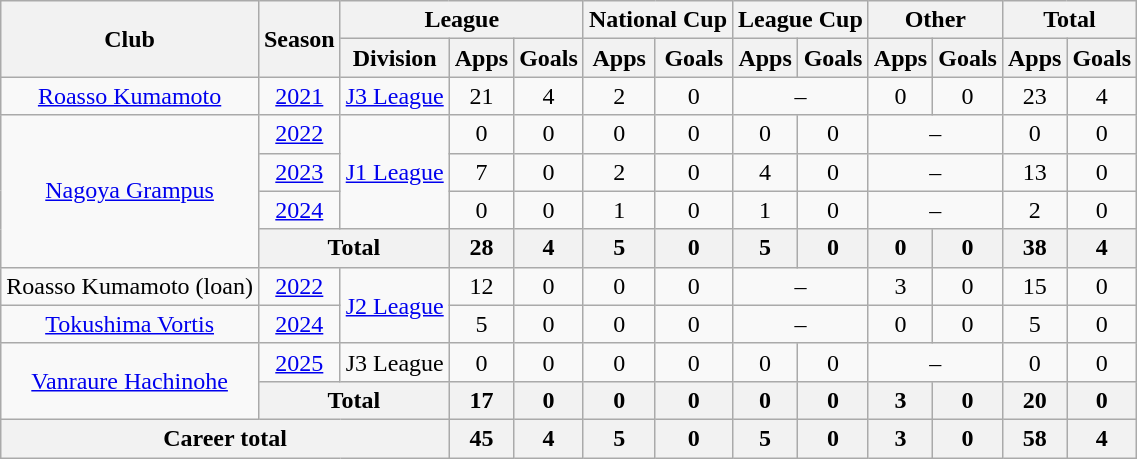<table class="wikitable" style="text-align: center">
<tr>
<th rowspan="2">Club</th>
<th rowspan="2">Season</th>
<th colspan="3">League</th>
<th colspan="2">National Cup</th>
<th colspan="2">League Cup</th>
<th colspan="2">Other</th>
<th colspan="2">Total</th>
</tr>
<tr>
<th>Division</th>
<th>Apps</th>
<th>Goals</th>
<th>Apps</th>
<th>Goals</th>
<th>Apps</th>
<th>Goals</th>
<th>Apps</th>
<th>Goals</th>
<th>Apps</th>
<th>Goals</th>
</tr>
<tr>
<td><a href='#'>Roasso Kumamoto</a></td>
<td><a href='#'>2021</a></td>
<td><a href='#'>J3 League</a></td>
<td>21</td>
<td>4</td>
<td>2</td>
<td>0</td>
<td colspan="2">–</td>
<td>0</td>
<td>0</td>
<td>23</td>
<td>4</td>
</tr>
<tr>
<td rowspan="4"><a href='#'>Nagoya Grampus</a></td>
<td><a href='#'>2022</a></td>
<td rowspan="3"><a href='#'>J1 League</a></td>
<td>0</td>
<td>0</td>
<td>0</td>
<td>0</td>
<td>0</td>
<td>0</td>
<td colspan="2">–</td>
<td>0</td>
<td>0</td>
</tr>
<tr>
<td><a href='#'>2023</a></td>
<td>7</td>
<td>0</td>
<td>2</td>
<td>0</td>
<td>4</td>
<td>0</td>
<td colspan="2">–</td>
<td>13</td>
<td>0</td>
</tr>
<tr>
<td><a href='#'>2024</a></td>
<td>0</td>
<td>0</td>
<td>1</td>
<td>0</td>
<td>1</td>
<td>0</td>
<td colspan="2">–</td>
<td>2</td>
<td>0</td>
</tr>
<tr>
<th colspan=2>Total</th>
<th>28</th>
<th>4</th>
<th>5</th>
<th>0</th>
<th>5</th>
<th>0</th>
<th>0</th>
<th>0</th>
<th>38</th>
<th>4</th>
</tr>
<tr>
<td>Roasso Kumamoto (loan)</td>
<td><a href='#'>2022</a></td>
<td rowspan="2"><a href='#'>J2 League</a></td>
<td>12</td>
<td>0</td>
<td>0</td>
<td>0</td>
<td colspan="2">–</td>
<td>3</td>
<td>0</td>
<td>15</td>
<td>0</td>
</tr>
<tr>
<td><a href='#'>Tokushima Vortis</a></td>
<td><a href='#'>2024</a></td>
<td>5</td>
<td>0</td>
<td>0</td>
<td>0</td>
<td colspan="2">–</td>
<td>0</td>
<td>0</td>
<td>5</td>
<td>0</td>
</tr>
<tr>
<td rowspan="2"><a href='#'>Vanraure Hachinohe</a></td>
<td><a href='#'>2025</a></td>
<td>J3 League</td>
<td>0</td>
<td>0</td>
<td>0</td>
<td>0</td>
<td>0</td>
<td>0</td>
<td colspan="2">–</td>
<td>0</td>
<td>0</td>
</tr>
<tr>
<th colspan=2>Total</th>
<th>17</th>
<th>0</th>
<th>0</th>
<th>0</th>
<th>0</th>
<th>0</th>
<th>3</th>
<th>0</th>
<th>20</th>
<th>0</th>
</tr>
<tr>
<th colspan=3>Career total</th>
<th>45</th>
<th>4</th>
<th>5</th>
<th>0</th>
<th>5</th>
<th>0</th>
<th>3</th>
<th>0</th>
<th>58</th>
<th>4</th>
</tr>
</table>
